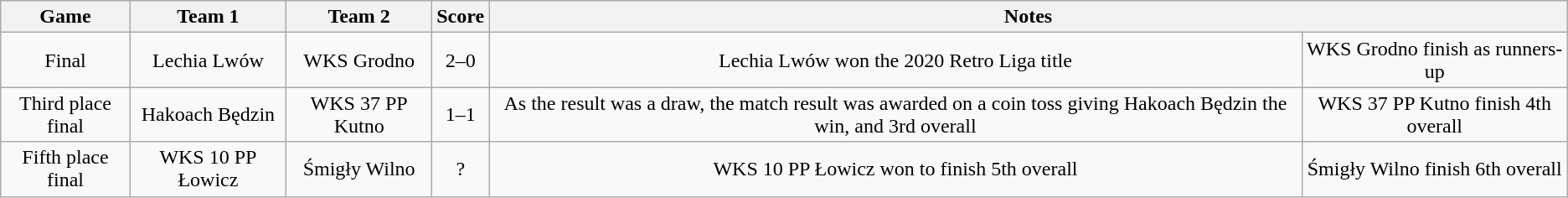<table class="wikitable" style="text-align: center">
<tr>
<th>Game</th>
<th>Team 1</th>
<th>Team 2</th>
<th>Score</th>
<th colspan=2>Notes</th>
</tr>
<tr>
<td>Final</td>
<td>Lechia Lwów</td>
<td>WKS Grodno</td>
<td>2–0</td>
<td>Lechia Lwów won the 2020 Retro Liga title</td>
<td>WKS Grodno finish as runners-up</td>
</tr>
<tr>
<td>Third place final</td>
<td>Hakoach Będzin</td>
<td>WKS 37 PP Kutno</td>
<td>1–1</td>
<td>As the result was a draw, the match result was awarded on a coin toss giving Hakoach Będzin the win, and 3rd overall</td>
<td>WKS 37 PP Kutno finish 4th overall</td>
</tr>
<tr>
<td>Fifth place final</td>
<td>WKS 10 PP Łowicz</td>
<td>Śmigły Wilno</td>
<td>?</td>
<td>WKS 10 PP Łowicz won to finish 5th overall</td>
<td>Śmigły Wilno finish 6th overall</td>
</tr>
</table>
